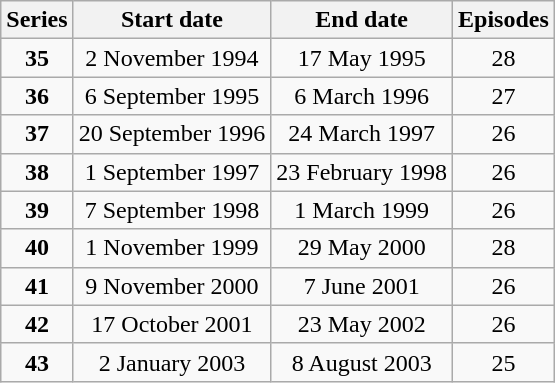<table class="wikitable" style="text-align:center;">
<tr>
<th>Series</th>
<th>Start date</th>
<th>End date</th>
<th>Episodes</th>
</tr>
<tr>
<td><strong>35</strong></td>
<td>2 November 1994</td>
<td>17 May 1995</td>
<td>28</td>
</tr>
<tr>
<td><strong>36</strong></td>
<td>6 September 1995</td>
<td>6 March 1996</td>
<td>27</td>
</tr>
<tr>
<td><strong>37</strong></td>
<td>20 September 1996</td>
<td>24 March 1997</td>
<td>26</td>
</tr>
<tr>
<td><strong>38</strong></td>
<td>1 September 1997</td>
<td>23 February 1998</td>
<td>26</td>
</tr>
<tr>
<td><strong>39</strong></td>
<td>7 September 1998</td>
<td>1 March 1999</td>
<td>26</td>
</tr>
<tr>
<td><strong>40</strong></td>
<td>1 November 1999</td>
<td>29 May 2000</td>
<td>28</td>
</tr>
<tr>
<td><strong>41</strong></td>
<td>9 November 2000</td>
<td>7 June 2001</td>
<td>26</td>
</tr>
<tr>
<td><strong>42</strong></td>
<td>17 October 2001</td>
<td>23 May 2002</td>
<td>26</td>
</tr>
<tr>
<td><strong>43</strong></td>
<td>2 January 2003</td>
<td>8 August 2003</td>
<td>25</td>
</tr>
</table>
